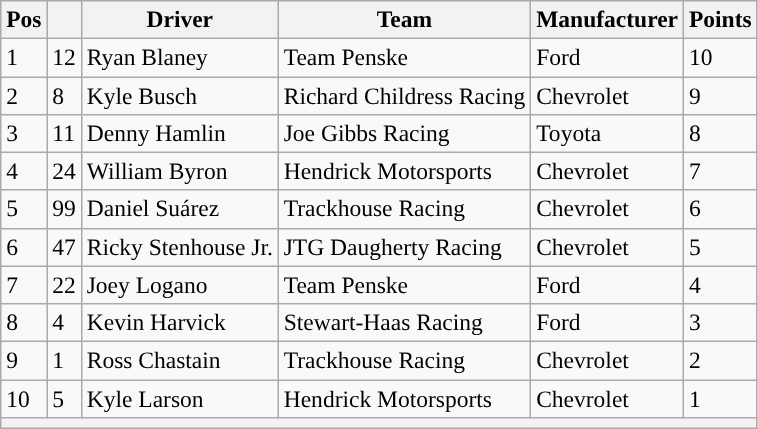<table class="wikitable" style="font-size:98%">
<tr>
<th>Pos</th>
<th></th>
<th>Driver</th>
<th>Team</th>
<th>Manufacturer</th>
<th>Points</th>
</tr>
<tr>
<td>1</td>
<td>12</td>
<td>Ryan Blaney</td>
<td>Team Penske</td>
<td>Ford</td>
<td>10</td>
</tr>
<tr>
<td>2</td>
<td>8</td>
<td>Kyle Busch</td>
<td>Richard Childress Racing</td>
<td>Chevrolet</td>
<td>9</td>
</tr>
<tr>
<td>3</td>
<td>11</td>
<td>Denny Hamlin</td>
<td>Joe Gibbs Racing</td>
<td>Toyota</td>
<td>8</td>
</tr>
<tr>
<td>4</td>
<td>24</td>
<td>William Byron</td>
<td>Hendrick Motorsports</td>
<td>Chevrolet</td>
<td>7</td>
</tr>
<tr>
<td>5</td>
<td>99</td>
<td>Daniel Suárez</td>
<td>Trackhouse Racing</td>
<td>Chevrolet</td>
<td>6</td>
</tr>
<tr>
<td>6</td>
<td>47</td>
<td>Ricky Stenhouse Jr.</td>
<td>JTG Daugherty Racing</td>
<td>Chevrolet</td>
<td>5</td>
</tr>
<tr>
<td>7</td>
<td>22</td>
<td>Joey Logano</td>
<td>Team Penske</td>
<td>Ford</td>
<td>4</td>
</tr>
<tr>
<td>8</td>
<td>4</td>
<td>Kevin Harvick</td>
<td>Stewart-Haas Racing</td>
<td>Ford</td>
<td>3</td>
</tr>
<tr>
<td>9</td>
<td>1</td>
<td>Ross Chastain</td>
<td>Trackhouse Racing</td>
<td>Chevrolet</td>
<td>2</td>
</tr>
<tr>
<td>10</td>
<td>5</td>
<td>Kyle Larson</td>
<td>Hendrick Motorsports</td>
<td>Chevrolet</td>
<td>1</td>
</tr>
<tr>
<th colspan="6"></th>
</tr>
</table>
